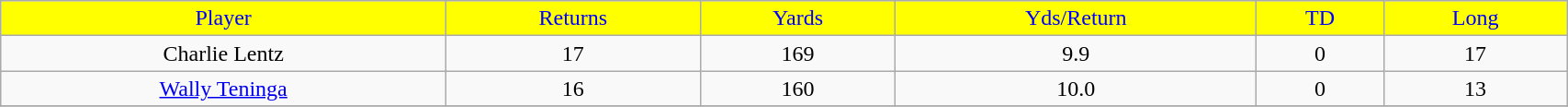<table class="wikitable" width="90%">
<tr align="center"  style="background:yellow;color:blue;">
<td>Player</td>
<td>Returns</td>
<td>Yards</td>
<td>Yds/Return</td>
<td>TD</td>
<td>Long</td>
</tr>
<tr align="center" bgcolor="">
<td>Charlie Lentz</td>
<td>17</td>
<td>169</td>
<td>9.9</td>
<td>0</td>
<td>17</td>
</tr>
<tr align="center" bgcolor="">
<td><a href='#'>Wally Teninga</a></td>
<td>16</td>
<td>160</td>
<td>10.0</td>
<td>0</td>
<td>13</td>
</tr>
<tr>
</tr>
</table>
